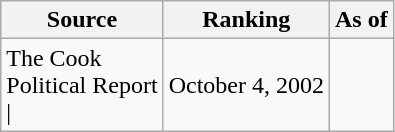<table class="wikitable" style="text-align:center">
<tr>
<th>Source</th>
<th>Ranking</th>
<th>As of</th>
</tr>
<tr>
<td align=left>The Cook<br>Political Report<br>| </td>
<td>October 4, 2002</td>
</tr>
</table>
